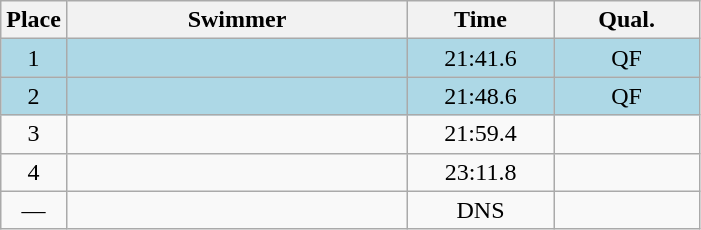<table class=wikitable style="text-align:center">
<tr>
<th>Place</th>
<th width=220>Swimmer</th>
<th width=90>Time</th>
<th width=90>Qual.</th>
</tr>
<tr bgcolor=lightblue>
<td>1</td>
<td align=left></td>
<td>21:41.6</td>
<td>QF</td>
</tr>
<tr bgcolor=lightblue>
<td>2</td>
<td align=left></td>
<td>21:48.6</td>
<td>QF</td>
</tr>
<tr>
<td>3</td>
<td align=left></td>
<td>21:59.4</td>
<td></td>
</tr>
<tr>
<td>4</td>
<td align=left></td>
<td>23:11.8</td>
<td></td>
</tr>
<tr>
<td>—</td>
<td align=left></td>
<td>DNS</td>
<td></td>
</tr>
</table>
